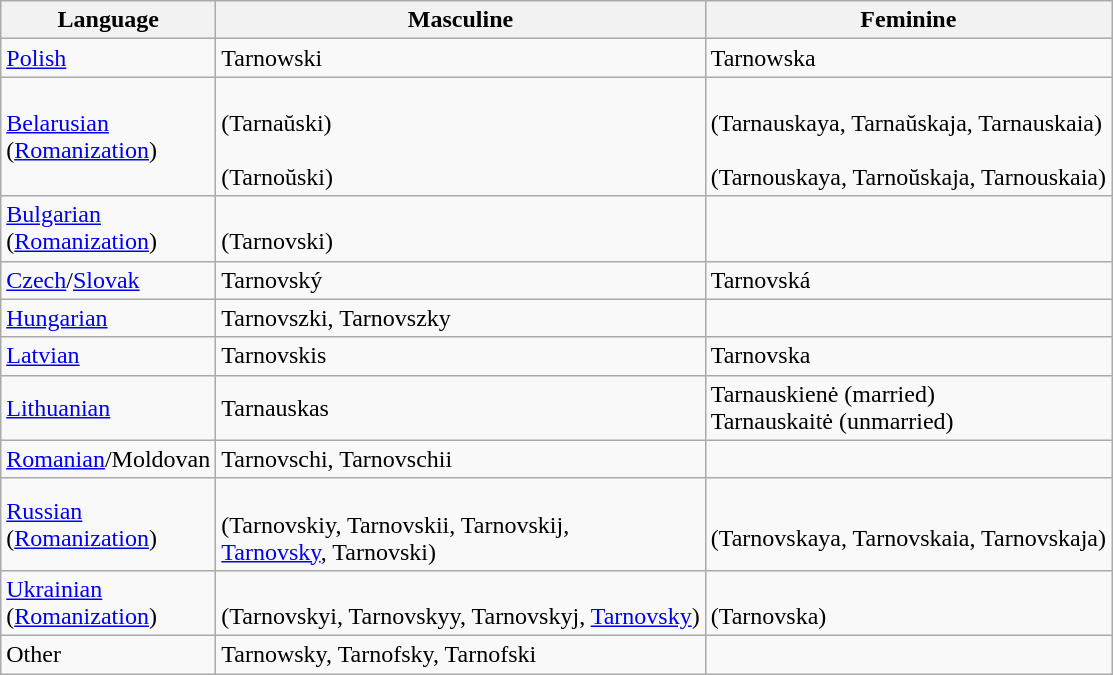<table class="wikitable">
<tr>
<th>Language</th>
<th>Masculine</th>
<th>Feminine</th>
</tr>
<tr>
<td><a href='#'>Polish</a></td>
<td>Tarnowski</td>
<td>Tarnowska</td>
</tr>
<tr>
<td><a href='#'>Belarusian</a> <br>(<a href='#'>Romanization</a>)</td>
<td><br>(Tarnaŭski)<br> <br>(Tarnoŭski)</td>
<td><br> (Tarnauskaya, Tarnaŭskaja, Tarnauskaia) <br> <br> (Tarnouskaya, Tarnoŭskaja, Tarnouskaia)</td>
</tr>
<tr>
<td><a href='#'>Bulgarian</a> <br>(<a href='#'>Romanization</a>)</td>
<td><br>(Tarnovski)</td>
<td></td>
</tr>
<tr>
<td><a href='#'>Czech</a>/<a href='#'>Slovak</a></td>
<td>Tarnovský</td>
<td>Tarnovská</td>
</tr>
<tr>
<td><a href='#'>Hungarian</a></td>
<td>Tarnovszki, Tarnovszky</td>
<td></td>
</tr>
<tr>
<td><a href='#'>Latvian</a></td>
<td>Tarnovskis</td>
<td>Tarnovska</td>
</tr>
<tr>
<td><a href='#'>Lithuanian</a></td>
<td>Tarnauskas</td>
<td>Tarnauskienė (married)<br> Tarnauskaitė (unmarried)</td>
</tr>
<tr>
<td><a href='#'>Romanian</a>/Moldovan</td>
<td>Tarnovschi, Tarnovschii</td>
<td></td>
</tr>
<tr>
<td><a href='#'>Russian</a> <br>(<a href='#'>Romanization</a>)</td>
<td><br> (Tarnovskiy, Tarnovskii, Tarnovskij,<br> <a href='#'>Tarnovsky</a>, Tarnovski)</td>
<td><br> (Tarnovskaya, Tarnovskaia, Tarnovskaja)</td>
</tr>
<tr>
<td><a href='#'>Ukrainian</a> <br>(<a href='#'>Romanization</a>)</td>
<td><br> (Tarnovskyi, Tarnovskyy, Tarnovskyj, <a href='#'>Tarnovsky</a>)</td>
<td><br> (Tarnovska)</td>
</tr>
<tr>
<td>Other</td>
<td>Tarnowsky, Tarnofsky, Tarnofski</td>
<td></td>
</tr>
</table>
